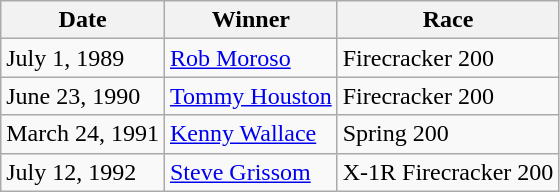<table class="wikitable">
<tr>
<th>Date</th>
<th>Winner</th>
<th>Race</th>
</tr>
<tr>
<td>July 1, 1989</td>
<td><a href='#'>Rob Moroso</a></td>
<td>Firecracker 200</td>
</tr>
<tr>
<td>June 23, 1990</td>
<td><a href='#'>Tommy Houston</a></td>
<td>Firecracker 200</td>
</tr>
<tr>
<td>March 24, 1991</td>
<td><a href='#'>Kenny Wallace</a></td>
<td>Spring 200</td>
</tr>
<tr>
<td>July 12, 1992</td>
<td><a href='#'>Steve Grissom</a></td>
<td>X-1R Firecracker 200</td>
</tr>
</table>
